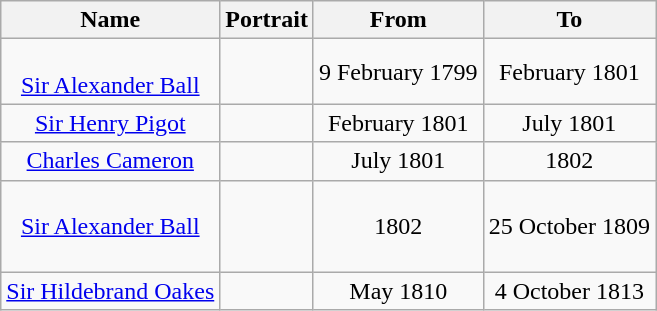<table class="wikitable" style="text-align:center;">
<tr>
<th>Name<br></th>
<th>Portrait</th>
<th>From</th>
<th>To</th>
</tr>
<tr>
<td><br> <a href='#'>Sir Alexander Ball</a><br></td>
<td></td>
<td>9 February 1799</td>
<td>February 1801</td>
</tr>
<tr>
<td><a href='#'>Sir Henry Pigot</a><br></td>
<td></td>
<td>February 1801</td>
<td>July 1801</td>
</tr>
<tr>
<td><a href='#'>Charles Cameron</a><br></td>
<td></td>
<td>July 1801</td>
<td>1802</td>
</tr>
<tr>
<td><br> <a href='#'>Sir Alexander Ball</a><br><br></td>
<td></td>
<td>1802</td>
<td>25 October 1809</td>
</tr>
<tr>
<td><a href='#'>Sir Hildebrand Oakes</a><br></td>
<td></td>
<td>May 1810</td>
<td>4 October 1813</td>
</tr>
</table>
